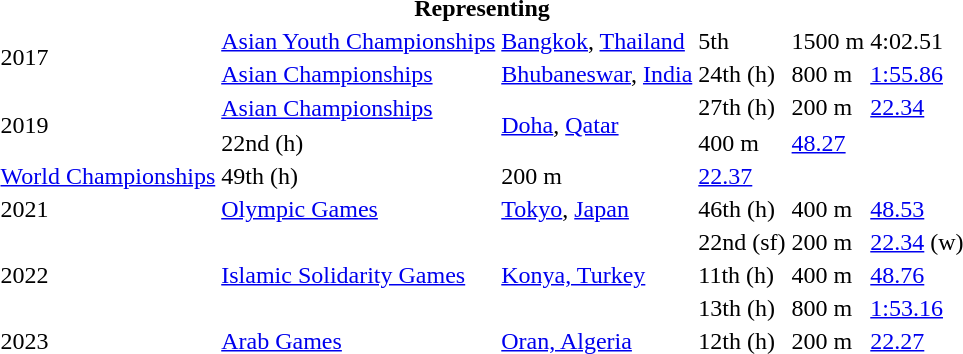<table>
<tr>
<th colspan="6">Representing </th>
</tr>
<tr>
<td rowspan=2>2017</td>
<td><a href='#'>Asian Youth Championships</a></td>
<td><a href='#'>Bangkok</a>, <a href='#'>Thailand</a></td>
<td>5th</td>
<td>1500 m</td>
<td>4:02.51</td>
</tr>
<tr>
<td><a href='#'>Asian Championships</a></td>
<td><a href='#'>Bhubaneswar</a>, <a href='#'>India</a></td>
<td>24th (h)</td>
<td>800 m</td>
<td><a href='#'>1:55.86</a></td>
</tr>
<tr>
<td rowspan=3>2019</td>
<td rowspan=2><a href='#'>Asian Championships</a></td>
<td rowspan=3><a href='#'>Doha</a>, <a href='#'>Qatar</a></td>
<td>27th (h)</td>
<td>200 m</td>
<td><a href='#'>22.34</a></td>
</tr>
<tr>
</tr>
<tr>
<td>22nd (h)</td>
<td>400 m</td>
<td><a href='#'>48.27</a> </td>
</tr>
<tr>
<td><a href='#'>World Championships</a></td>
<td>49th (h)</td>
<td>200 m</td>
<td><a href='#'>22.37</a> </td>
</tr>
<tr>
<td>2021</td>
<td><a href='#'>Olympic Games</a></td>
<td><a href='#'>Tokyo</a>, <a href='#'>Japan</a></td>
<td>46th (h)</td>
<td>400 m</td>
<td><a href='#'>48.53</a></td>
</tr>
<tr>
<td rowspan=3>2022</td>
<td rowspan=3><a href='#'>Islamic Solidarity Games</a></td>
<td rowspan=3><a href='#'>Konya, Turkey</a></td>
<td>22nd (sf)</td>
<td>200 m</td>
<td><a href='#'>22.34</a> (w)</td>
</tr>
<tr>
<td>11th (h)</td>
<td>400 m</td>
<td><a href='#'>48.76</a></td>
</tr>
<tr>
<td>13th (h)</td>
<td>800 m</td>
<td><a href='#'>1:53.16</a></td>
</tr>
<tr>
<td>2023</td>
<td><a href='#'>Arab Games</a></td>
<td><a href='#'>Oran, Algeria</a></td>
<td>12th (h)</td>
<td>200 m</td>
<td><a href='#'>22.27</a></td>
</tr>
</table>
